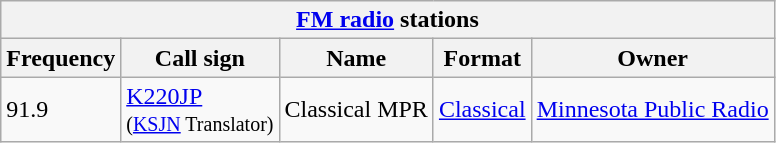<table class="wikitable">
<tr>
<th align="center" colspan="5"><strong><a href='#'>FM radio</a> stations</strong></th>
</tr>
<tr>
<th>Frequency</th>
<th>Call sign</th>
<th>Name</th>
<th>Format</th>
<th>Owner</th>
</tr>
<tr>
<td>91.9</td>
<td><a href='#'>K220JP</a><br><small>(<a href='#'>KSJN</a> Translator)</small></td>
<td>Classical MPR</td>
<td><a href='#'>Classical</a></td>
<td><a href='#'>Minnesota Public Radio</a></td>
</tr>
</table>
